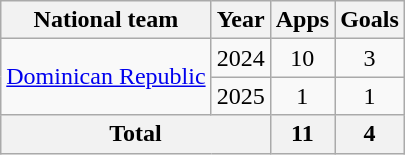<table class="wikitable" style="text-align: center;">
<tr>
<th>National team</th>
<th>Year</th>
<th>Apps</th>
<th>Goals</th>
</tr>
<tr>
<td rowspan="2"><a href='#'>Dominican Republic</a></td>
<td>2024</td>
<td>10</td>
<td>3</td>
</tr>
<tr>
<td>2025</td>
<td>1</td>
<td>1</td>
</tr>
<tr>
<th colspan="2">Total</th>
<th>11</th>
<th>4</th>
</tr>
</table>
